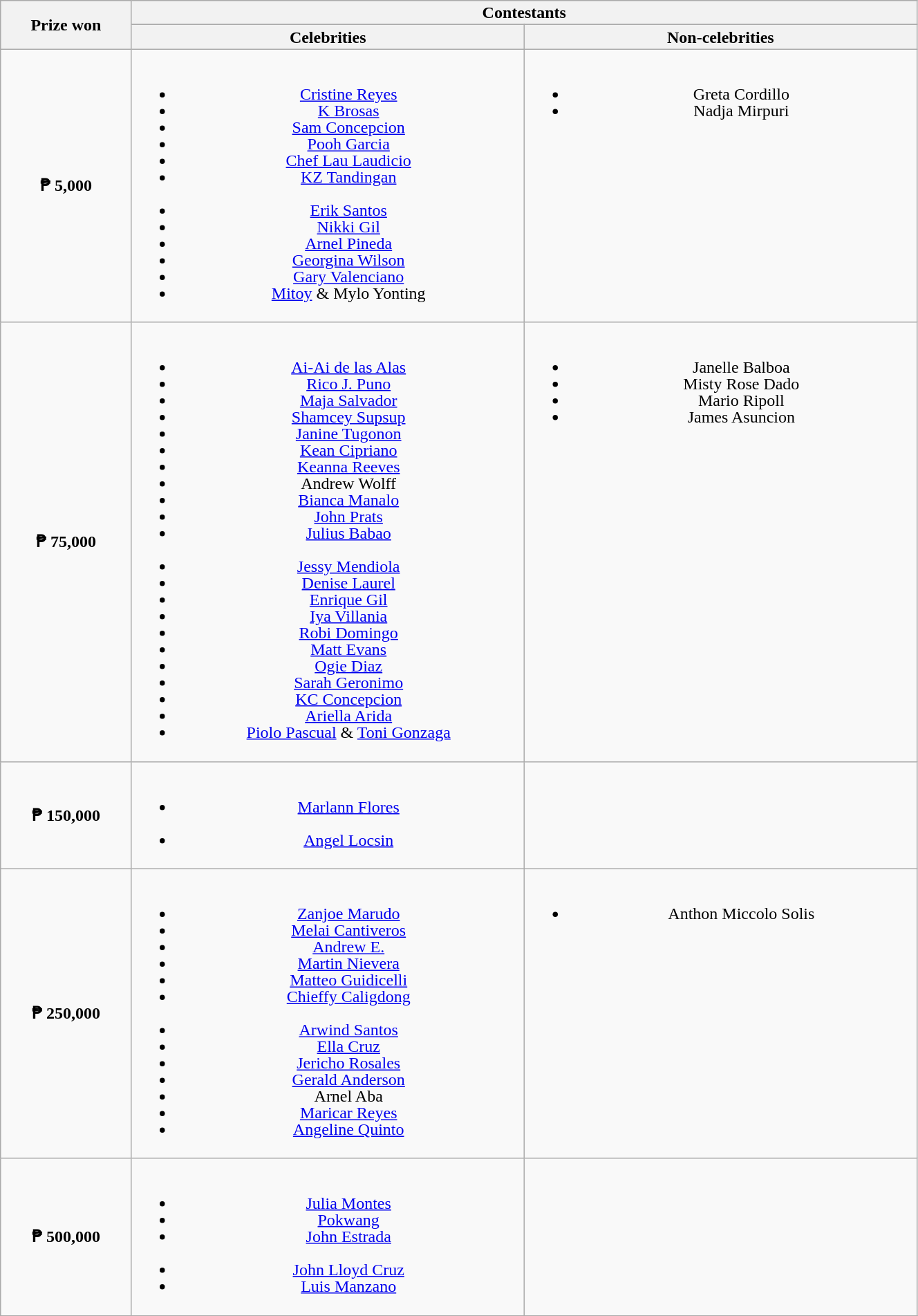<table class="wikitable" style="text-align:center; line-height:16px; font-size:100%;" width="70%">
<tr>
<th width="10%" rowspan="2">Prize won</th>
<th width="60%" colspan="2">Contestants</th>
</tr>
<tr>
<th width="30%">Celebrities</th>
<th width="30%">Non-celebrities</th>
</tr>
<tr>
<td><strong>₱ 5,000</strong></td>
<td valign="top"><br>
<ul><li><a href='#'>Cristine Reyes</a></li><li><a href='#'>K Brosas</a></li><li><a href='#'>Sam Concepcion</a></li><li><a href='#'>Pooh Garcia</a></li><li><a href='#'>Chef Lau Laudicio</a></li><li><a href='#'>KZ Tandingan</a></li></ul><ul><li><a href='#'>Erik Santos</a></li><li><a href='#'>Nikki Gil</a></li><li><a href='#'>Arnel Pineda</a></li><li><a href='#'>Georgina Wilson</a></li><li><a href='#'>Gary Valenciano</a></li><li><a href='#'>Mitoy</a> & Mylo Yonting</li></ul></td>
<td valign="top"><br><ul><li>Greta Cordillo</li><li>Nadja Mirpuri</li></ul></td>
</tr>
<tr>
<td><strong>₱ 75,000</strong></td>
<td valign="top"><br>
<ul><li><a href='#'>Ai-Ai de las Alas</a></li><li><a href='#'>Rico J. Puno</a></li><li><a href='#'>Maja Salvador</a></li><li><a href='#'>Shamcey Supsup</a></li><li><a href='#'>Janine Tugonon</a></li><li><a href='#'>Kean Cipriano</a></li><li><a href='#'>Keanna Reeves</a></li><li>Andrew Wolff</li><li><a href='#'>Bianca Manalo</a></li><li><a href='#'>John Prats</a></li><li><a href='#'>Julius Babao</a></li></ul><ul><li><a href='#'>Jessy Mendiola</a></li><li><a href='#'>Denise Laurel</a></li><li><a href='#'>Enrique Gil</a></li><li><a href='#'>Iya Villania</a></li><li><a href='#'>Robi Domingo</a></li><li><a href='#'>Matt Evans</a></li><li><a href='#'>Ogie Diaz</a></li><li><a href='#'>Sarah Geronimo</a></li><li><a href='#'>KC Concepcion</a></li><li><a href='#'>Ariella Arida</a></li><li><a href='#'>Piolo Pascual</a> & <a href='#'>Toni Gonzaga</a></li></ul></td>
<td valign="top"><br><ul><li>Janelle Balboa</li><li>Misty Rose Dado</li><li>Mario Ripoll</li><li>James Asuncion</li></ul></td>
</tr>
<tr>
<td><strong>₱ 150,000</strong></td>
<td valign="top"><br>
<ul><li><a href='#'>Marlann Flores</a></li></ul><ul><li><a href='#'>Angel Locsin</a></li></ul></td>
<td></td>
</tr>
<tr>
<td><strong>₱ 250,000</strong></td>
<td valign="top"><br>
<ul><li><a href='#'>Zanjoe Marudo</a></li><li><a href='#'>Melai Cantiveros</a></li><li><a href='#'>Andrew E.</a></li><li><a href='#'>Martin Nievera</a></li><li><a href='#'>Matteo Guidicelli</a></li><li><a href='#'>Chieffy Caligdong</a></li></ul><ul><li><a href='#'>Arwind Santos</a></li><li><a href='#'>Ella Cruz</a></li><li><a href='#'>Jericho Rosales</a></li><li><a href='#'>Gerald Anderson</a></li><li>Arnel Aba</li><li><a href='#'>Maricar Reyes</a></li><li><a href='#'>Angeline Quinto</a></li></ul></td>
<td valign="top"><br><ul><li>Anthon Miccolo Solis</li></ul></td>
</tr>
<tr>
<td><strong>₱ 500,000</strong></td>
<td valign="top"><br>
<ul><li><a href='#'>Julia Montes</a></li><li><a href='#'>Pokwang</a></li><li><a href='#'>John Estrada</a></li></ul><ul><li><a href='#'>John Lloyd Cruz</a></li><li><a href='#'>Luis Manzano</a></li></ul></td>
<td></td>
</tr>
<tr>
</tr>
</table>
